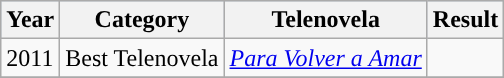<table class="wikitable">
<tr style="background:#b0c4de;">
<th>Year</th>
<th>Category</th>
<th>Telenovela</th>
<th>Result</th>
</tr>
<tr>
<td>2011</td>
<td>Best Telenovela</td>
<td><em><a href='#'>Para Volver a Amar</a></em></td>
<td></td>
</tr>
<tr>
</tr>
</table>
